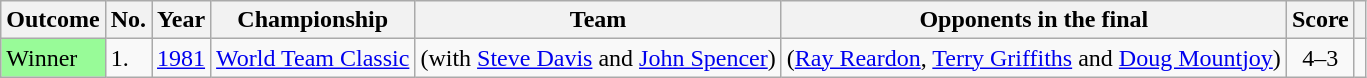<table class="wikitable">
<tr>
<th scope="col">Outcome</th>
<th scope="col">No.</th>
<th scope="col">Year</th>
<th scope="col">Championship</th>
<th scope="col">Team</th>
<th scope="col">Opponents in the final</th>
<th scope="col">Score</th>
<th scope="col"></th>
</tr>
<tr>
<td style="background:#98FB98">Winner</td>
<td>1.</td>
<td><a href='#'>1981</a></td>
<td><a href='#'>World Team Classic</a></td>
<td> (with <a href='#'>Steve Davis</a> and <a href='#'>John Spencer</a>)</td>
<td> (<a href='#'>Ray Reardon</a>, <a href='#'>Terry Griffiths</a> and <a href='#'>Doug Mountjoy</a>)</td>
<td align="center">4–3</td>
<td></td>
</tr>
</table>
